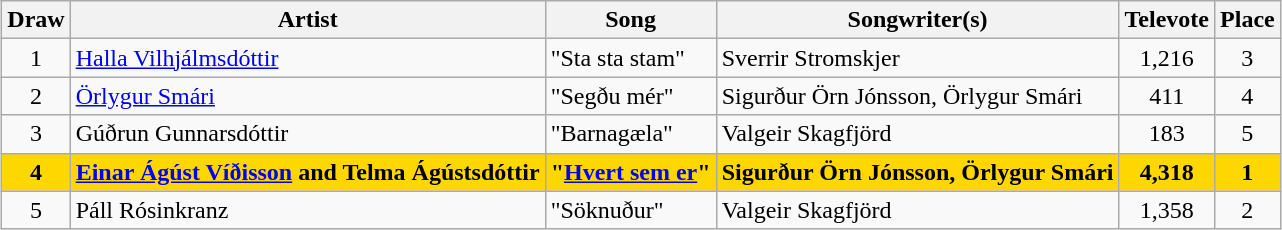<table class="sortable wikitable" style="margin: 1em auto 1em auto; text-align:center" ">
<tr>
<th>Draw</th>
<th>Artist</th>
<th>Song</th>
<th>Songwriter(s)</th>
<th>Televote</th>
<th>Place</th>
</tr>
<tr>
<td>1</td>
<td align="left"><a href='#'>Halla Vilhjálmsdóttir</a></td>
<td align="left">"Sta sta stam"</td>
<td align="left">Sverrir Stromskjer</td>
<td>1,216</td>
<td>3</td>
</tr>
<tr>
<td>2</td>
<td align="left"><a href='#'>Örlygur Smári</a></td>
<td align="left">"Segðu mér"</td>
<td align="left">Sigurður Örn Jónsson, Örlygur Smári</td>
<td>411</td>
<td>4</td>
</tr>
<tr>
<td>3</td>
<td align="left">Gúðrun Gunnarsdóttir</td>
<td align="left">"Barnagæla"</td>
<td align="left">Valgeir Skagfjörd</td>
<td>183</td>
<td>5</td>
</tr>
<tr style="font-weight:bold; background:gold;">
<td>4</td>
<td align="left"><a href='#'>Einar Ágúst Víðisson</a> and Telma Ágústsdóttir</td>
<td align="left">"<a href='#'>Hvert sem er</a>"</td>
<td align="left">Sigurður Örn Jónsson, Örlygur Smári</td>
<td>4,318</td>
<td>1</td>
</tr>
<tr>
<td>5</td>
<td align="left">Páll Rósinkranz</td>
<td align="left">"Söknuður"</td>
<td align="left">Valgeir Skagfjörd</td>
<td>1,358</td>
<td>2</td>
</tr>
</table>
